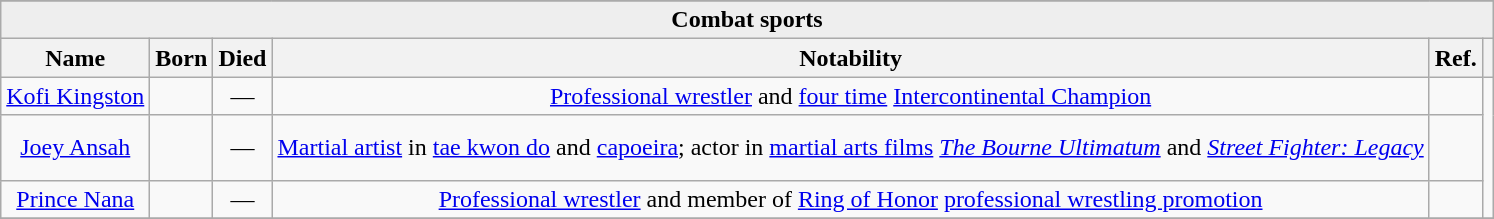<table class="wikitable sortable" style="text-align: centre;">
<tr ">
</tr>
<tr bgcolor=#EEEEEE>
<td align=center colspan=6><strong>Combat sports</strong></td>
</tr>
<tr>
<th class="unsortable">Name</th>
<th class="unsortable">Born</th>
<th class="unsortable">Died</th>
<th class="unsortable">Notability</th>
<th class="unsortable">Ref.</th>
<th class="unsortable"></th>
</tr>
<tr>
<td align=center><a href='#'>Kofi Kingston</a></td>
<td align=center></td>
<td align=center>—</td>
<td align=center><a href='#'>Professional wrestler</a> and <a href='#'>four time</a> <a href='#'>Intercontinental Champion</a></td>
<td align=center></td>
<td align=center rowspan="3"><br></td>
</tr>
<tr>
<td align=center><a href='#'>Joey Ansah</a></td>
<td align=center></td>
<td align=center>—</td>
<td align=center><a href='#'>Martial artist</a> in <a href='#'>tae kwon do</a> and <a href='#'>capoeira</a>; actor in <a href='#'>martial arts films</a> <em><a href='#'>The Bourne Ultimatum</a></em> and <em><a href='#'>Street Fighter: Legacy</a></em></td>
<td align=center><br><br></td>
</tr>
<tr>
<td align=center><a href='#'>Prince Nana</a></td>
<td align=center> </td>
<td align=center>—</td>
<td align=center><a href='#'>Professional wrestler</a> and member of <a href='#'>Ring of Honor</a> <a href='#'>professional wrestling promotion</a></td>
<td align=center></td>
</tr>
<tr>
</tr>
</table>
